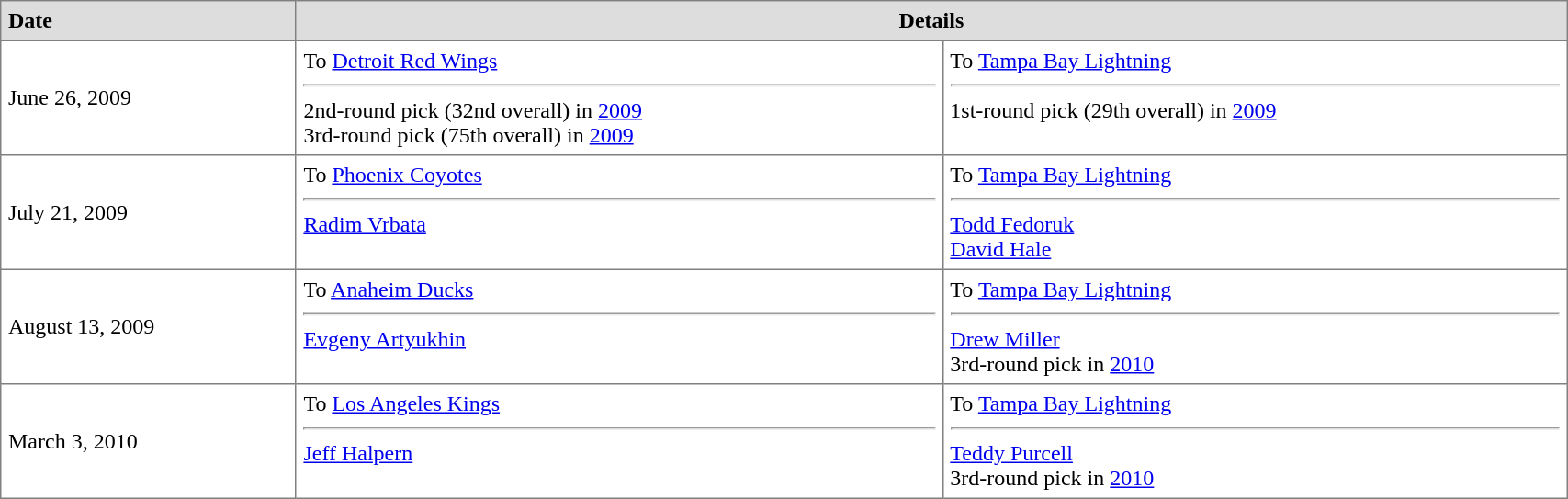<table border="1"  cellpadding="5" style="border-collapse:collapse; width:90%;">
<tr style="background:#ddd;">
<th style="text-align:left;">Date</th>
<th colspan="2">Details</th>
</tr>
<tr>
<td>June 26, 2009</td>
<td valign="top">To <a href='#'>Detroit Red Wings</a> <hr>2nd-round pick (32nd overall) in <a href='#'>2009</a><br>3rd-round pick (75th overall) in <a href='#'>2009</a></td>
<td valign="top">To <a href='#'>Tampa Bay Lightning</a> <hr>1st-round pick (29th overall) in <a href='#'>2009</a></td>
</tr>
<tr>
<td>July 21, 2009</td>
<td valign="top">To <a href='#'>Phoenix Coyotes</a> <hr><a href='#'>Radim Vrbata</a></td>
<td valign="top">To <a href='#'>Tampa Bay Lightning</a> <hr><a href='#'>Todd Fedoruk</a><br><a href='#'>David Hale</a></td>
</tr>
<tr>
<td>August 13, 2009</td>
<td valign="top">To <a href='#'>Anaheim Ducks</a> <hr><a href='#'>Evgeny Artyukhin</a></td>
<td valign="top">To <a href='#'>Tampa Bay Lightning</a> <hr><a href='#'>Drew Miller</a><br>3rd-round pick in <a href='#'>2010</a></td>
</tr>
<tr>
<td>March 3, 2010</td>
<td valign="top">To <a href='#'>Los Angeles Kings</a> <hr><a href='#'>Jeff Halpern</a></td>
<td valign="top">To <a href='#'>Tampa Bay Lightning</a> <hr><a href='#'>Teddy Purcell</a><br>3rd-round pick in <a href='#'>2010</a></td>
</tr>
</table>
